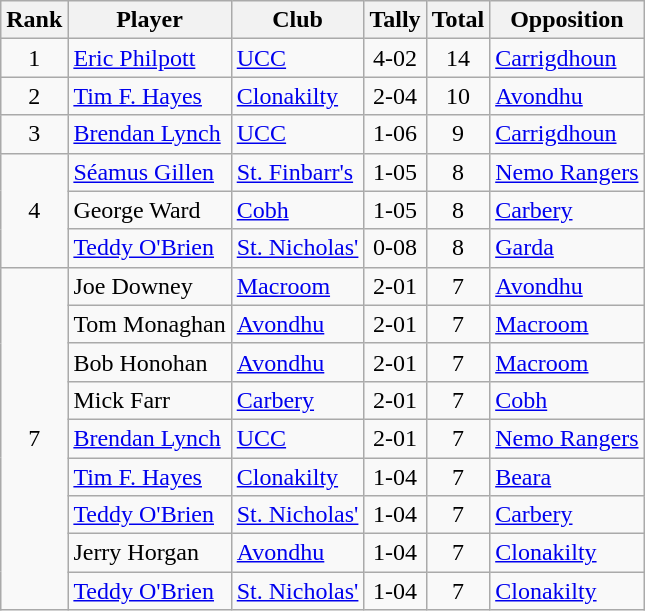<table class="wikitable">
<tr>
<th>Rank</th>
<th>Player</th>
<th>Club</th>
<th>Tally</th>
<th>Total</th>
<th>Opposition</th>
</tr>
<tr>
<td rowspan="1" style="text-align:center;">1</td>
<td><a href='#'>Eric Philpott</a></td>
<td><a href='#'>UCC</a></td>
<td align=center>4-02</td>
<td align=center>14</td>
<td><a href='#'>Carrigdhoun</a></td>
</tr>
<tr>
<td rowspan="1" style="text-align:center;">2</td>
<td><a href='#'>Tim F. Hayes</a></td>
<td><a href='#'>Clonakilty</a></td>
<td align=center>2-04</td>
<td align=center>10</td>
<td><a href='#'>Avondhu</a></td>
</tr>
<tr>
<td rowspan="1" style="text-align:center;">3</td>
<td><a href='#'>Brendan Lynch</a></td>
<td><a href='#'>UCC</a></td>
<td align=center>1-06</td>
<td align=center>9</td>
<td><a href='#'>Carrigdhoun</a></td>
</tr>
<tr>
<td rowspan="3" style="text-align:center;">4</td>
<td><a href='#'>Séamus Gillen</a></td>
<td><a href='#'>St. Finbarr's</a></td>
<td align=center>1-05</td>
<td align=center>8</td>
<td><a href='#'>Nemo Rangers</a></td>
</tr>
<tr>
<td>George Ward</td>
<td><a href='#'>Cobh</a></td>
<td align=center>1-05</td>
<td align=center>8</td>
<td><a href='#'>Carbery</a></td>
</tr>
<tr>
<td><a href='#'>Teddy O'Brien</a></td>
<td><a href='#'>St. Nicholas'</a></td>
<td align=center>0-08</td>
<td align=center>8</td>
<td><a href='#'>Garda</a></td>
</tr>
<tr>
<td rowspan="9" style="text-align:center;">7</td>
<td>Joe Downey</td>
<td><a href='#'>Macroom</a></td>
<td align=center>2-01</td>
<td align=center>7</td>
<td><a href='#'>Avondhu</a></td>
</tr>
<tr>
<td>Tom Monaghan</td>
<td><a href='#'>Avondhu</a></td>
<td align=center>2-01</td>
<td align=center>7</td>
<td><a href='#'>Macroom</a></td>
</tr>
<tr>
<td>Bob Honohan</td>
<td><a href='#'>Avondhu</a></td>
<td align=center>2-01</td>
<td align=center>7</td>
<td><a href='#'>Macroom</a></td>
</tr>
<tr>
<td>Mick Farr</td>
<td><a href='#'>Carbery</a></td>
<td align=center>2-01</td>
<td align=center>7</td>
<td><a href='#'>Cobh</a></td>
</tr>
<tr>
<td><a href='#'>Brendan Lynch</a></td>
<td><a href='#'>UCC</a></td>
<td align=center>2-01</td>
<td align=center>7</td>
<td><a href='#'>Nemo Rangers</a></td>
</tr>
<tr>
<td><a href='#'>Tim F. Hayes</a></td>
<td><a href='#'>Clonakilty</a></td>
<td align=center>1-04</td>
<td align=center>7</td>
<td><a href='#'>Beara</a></td>
</tr>
<tr>
<td><a href='#'>Teddy O'Brien</a></td>
<td><a href='#'>St. Nicholas'</a></td>
<td align=center>1-04</td>
<td align=center>7</td>
<td><a href='#'>Carbery</a></td>
</tr>
<tr>
<td>Jerry Horgan</td>
<td><a href='#'>Avondhu</a></td>
<td align=center>1-04</td>
<td align=center>7</td>
<td><a href='#'>Clonakilty</a></td>
</tr>
<tr>
<td><a href='#'>Teddy O'Brien</a></td>
<td><a href='#'>St. Nicholas'</a></td>
<td align=center>1-04</td>
<td align=center>7</td>
<td><a href='#'>Clonakilty</a></td>
</tr>
</table>
